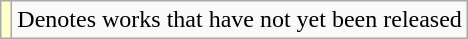<table class="wikitable">
<tr>
<td style="background:#FFFFCC;"></td>
<td>Denotes works that have not yet been released</td>
</tr>
</table>
